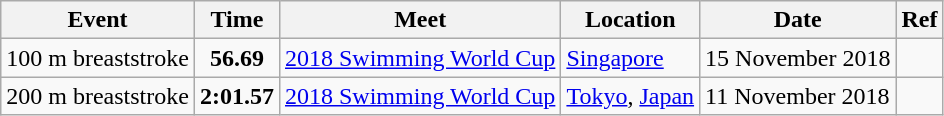<table class="wikitable">
<tr>
<th>Event</th>
<th>Time</th>
<th>Meet</th>
<th>Location</th>
<th>Date</th>
<th>Ref</th>
</tr>
<tr>
<td>100 m breaststroke</td>
<td style="text-align:center;"><strong>56.69</strong></td>
<td><a href='#'>2018 Swimming World Cup</a></td>
<td><a href='#'>Singapore</a></td>
<td>15 November 2018</td>
<td style="text-align:center;"></td>
</tr>
<tr>
<td>200 m breaststroke</td>
<td style="text-align:center;"><strong>2:01.57</strong></td>
<td><a href='#'>2018 Swimming World Cup</a></td>
<td><a href='#'>Tokyo</a>, <a href='#'>Japan</a></td>
<td>11 November 2018</td>
<td style="text-align:center;"></td>
</tr>
</table>
